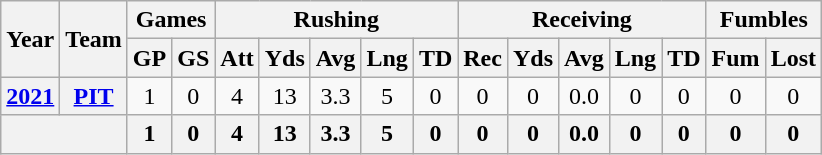<table class="wikitable" style="text-align:center">
<tr>
<th rowspan="2">Year</th>
<th rowspan="2">Team</th>
<th colspan="2">Games</th>
<th colspan="5">Rushing</th>
<th colspan="5">Receiving</th>
<th colspan="2">Fumbles</th>
</tr>
<tr>
<th>GP</th>
<th>GS</th>
<th>Att</th>
<th>Yds</th>
<th>Avg</th>
<th>Lng</th>
<th>TD</th>
<th>Rec</th>
<th>Yds</th>
<th>Avg</th>
<th>Lng</th>
<th>TD</th>
<th>Fum</th>
<th>Lost</th>
</tr>
<tr>
<th><a href='#'>2021</a></th>
<th><a href='#'>PIT</a></th>
<td>1</td>
<td>0</td>
<td>4</td>
<td>13</td>
<td>3.3</td>
<td>5</td>
<td>0</td>
<td>0</td>
<td>0</td>
<td>0.0</td>
<td>0</td>
<td>0</td>
<td>0</td>
<td>0</td>
</tr>
<tr>
<th colspan="2"></th>
<th>1</th>
<th>0</th>
<th>4</th>
<th>13</th>
<th>3.3</th>
<th>5</th>
<th>0</th>
<th>0</th>
<th>0</th>
<th>0.0</th>
<th>0</th>
<th>0</th>
<th>0</th>
<th>0</th>
</tr>
</table>
